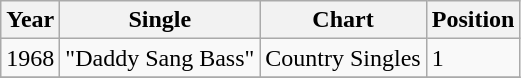<table class="wikitable">
<tr>
<th align="left">Year</th>
<th align="left">Single</th>
<th align="left">Chart</th>
<th align="left">Position</th>
</tr>
<tr>
<td align="left">1968</td>
<td align="left">"Daddy Sang Bass"</td>
<td align="left">Country Singles</td>
<td align="left">1</td>
</tr>
<tr>
</tr>
</table>
